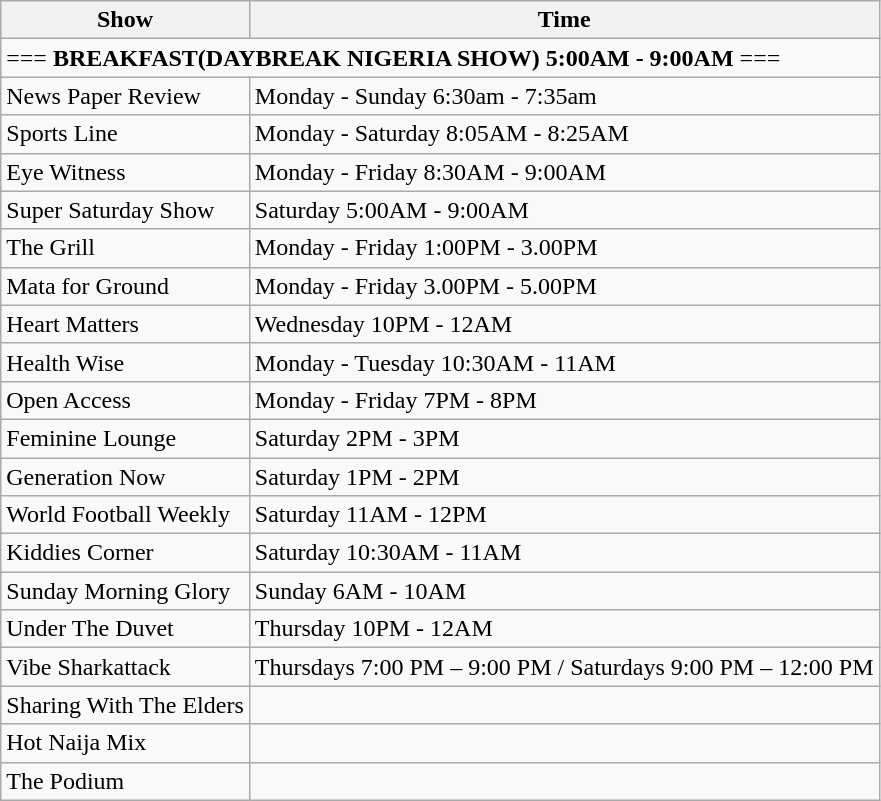<table class="wikitable">
<tr>
<th>Show</th>
<th>Time</th>
</tr>
<tr>
<td colspan="2">===        <strong>BREAKFAST(DAYBREAK NIGERIA SHOW) 5:00AM - 9:00AM</strong> ===</td>
</tr>
<tr>
<td>News Paper Review</td>
<td>Monday - Sunday 6:30am - 7:35am</td>
</tr>
<tr>
<td>Sports Line</td>
<td>Monday - Saturday 8:05AM - 8:25AM</td>
</tr>
<tr>
<td>Eye Witness</td>
<td>Monday - Friday 8:30AM - 9:00AM</td>
</tr>
<tr>
<td>Super Saturday Show</td>
<td>Saturday 5:00AM - 9:00AM</td>
</tr>
<tr>
<td>The Grill</td>
<td>Monday - Friday 1:00PM - 3.00PM</td>
</tr>
<tr>
<td>Mata for Ground</td>
<td>Monday - Friday 3.00PM - 5.00PM</td>
</tr>
<tr>
<td>Heart Matters</td>
<td>Wednesday 10PM - 12AM</td>
</tr>
<tr>
<td>Health Wise</td>
<td>Monday - Tuesday 10:30AM - 11AM</td>
</tr>
<tr>
<td>Open Access</td>
<td>Monday - Friday 7PM - 8PM</td>
</tr>
<tr>
<td>Feminine Lounge</td>
<td>Saturday 2PM - 3PM</td>
</tr>
<tr>
<td>Generation Now</td>
<td>Saturday 1PM - 2PM</td>
</tr>
<tr>
<td>World Football Weekly</td>
<td>Saturday 11AM - 12PM</td>
</tr>
<tr>
<td>Kiddies Corner</td>
<td>Saturday 10:30AM - 11AM</td>
</tr>
<tr>
<td>Sunday Morning Glory</td>
<td>Sunday 6AM - 10AM</td>
</tr>
<tr>
<td>Under The Duvet</td>
<td>Thursday 10PM - 12AM</td>
</tr>
<tr>
<td>Vibe Sharkattack</td>
<td>Thursdays 7:00 PM – 9:00 PM / Saturdays 9:00 PM – 12:00 PM</td>
</tr>
<tr>
<td>Sharing With The Elders</td>
<td></td>
</tr>
<tr>
<td>Hot Naija Mix</td>
<td></td>
</tr>
<tr>
<td>The Podium</td>
<td></td>
</tr>
</table>
